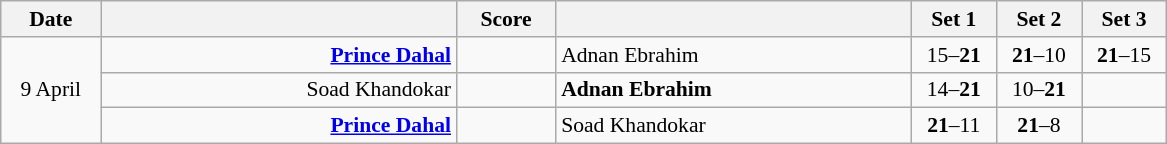<table class="wikitable" style="text-align: center; font-size:90%">
<tr>
<th width="60">Date</th>
<th align="right" width="230"></th>
<th width="60">Score</th>
<th align="left" width="230"></th>
<th width="50">Set 1</th>
<th width="50">Set 2</th>
<th width="50">Set 3</th>
</tr>
<tr>
<td rowspan="3">9 April</td>
<td align="right"><strong><a href='#'>Prince Dahal</a> </strong></td>
<td></td>
<td align="left"> Adnan Ebrahim</td>
<td>15–<strong>21</strong></td>
<td><strong>21</strong>–10</td>
<td><strong>21</strong>–15</td>
</tr>
<tr>
<td align="right">Soad Khandokar </td>
<td></td>
<td align="left"><strong> Adnan Ebrahim</strong></td>
<td>14–<strong>21</strong></td>
<td>10–<strong>21</strong></td>
<td></td>
</tr>
<tr>
<td align="right"><strong><a href='#'>Prince Dahal</a> </strong></td>
<td></td>
<td align="left"> Soad Khandokar</td>
<td><strong>21</strong>–11</td>
<td><strong>21</strong>–8</td>
<td></td>
</tr>
</table>
